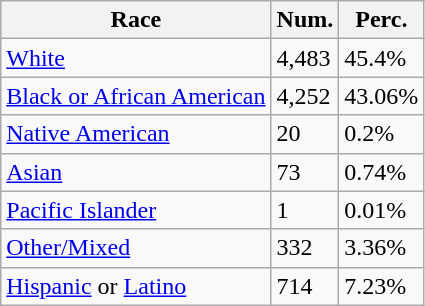<table class="wikitable">
<tr>
<th>Race</th>
<th>Num.</th>
<th>Perc.</th>
</tr>
<tr>
<td><a href='#'>White</a></td>
<td>4,483</td>
<td>45.4%</td>
</tr>
<tr>
<td><a href='#'>Black or African American</a></td>
<td>4,252</td>
<td>43.06%</td>
</tr>
<tr>
<td><a href='#'>Native American</a></td>
<td>20</td>
<td>0.2%</td>
</tr>
<tr>
<td><a href='#'>Asian</a></td>
<td>73</td>
<td>0.74%</td>
</tr>
<tr>
<td><a href='#'>Pacific Islander</a></td>
<td>1</td>
<td>0.01%</td>
</tr>
<tr>
<td><a href='#'>Other/Mixed</a></td>
<td>332</td>
<td>3.36%</td>
</tr>
<tr>
<td><a href='#'>Hispanic</a> or <a href='#'>Latino</a></td>
<td>714</td>
<td>7.23%</td>
</tr>
</table>
